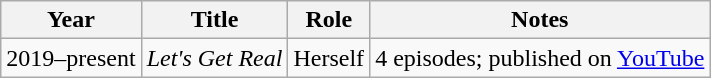<table class="wikitable sortable">
<tr>
<th>Year</th>
<th>Title</th>
<th>Role</th>
<th>Notes</th>
</tr>
<tr>
<td>2019–present</td>
<td><em>Let's Get Real</em></td>
<td>Herself</td>
<td>4 episodes; published on <a href='#'>YouTube</a></td>
</tr>
</table>
